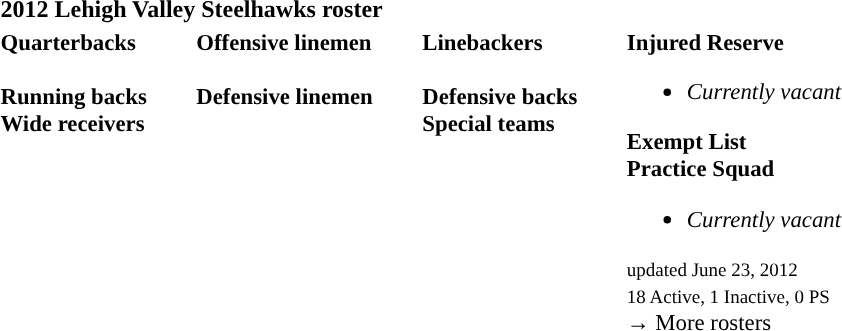<table class="toccolours" style="text-align: left;">
<tr>
<th colspan="7"><strong>2012 Lehigh Valley Steelhawks roster</strong></th>
</tr>
<tr>
<td style="font-size: 95%;" valign="top"><strong>Quarterbacks</strong><br><br><strong>Running backs</strong>

<br><strong>Wide receivers</strong>


</td>
<td style="width: 25px;"></td>
<td style="font-size: 95%;" valign="top"><strong>Offensive linemen</strong><br>

<br><strong>Defensive linemen</strong>


</td>
<td style="width: 25px;"></td>
<td style="font-size: 95%;" valign="top"><strong>Linebackers</strong><br>
<br><strong>Defensive backs</strong>


<br><strong>Special teams</strong>
</td>
<td style="width: 25px;"></td>
<td style="font-size: 95%;" valign="top"><strong>Injured Reserve</strong><br><ul><li><em>Currently vacant</em></li></ul><strong>Exempt List</strong>
<br><strong>Practice Squad</strong><ul><li><em>Currently vacant</em></li></ul><small>
 updated June 23, 2012</small><br>
<small>18 Active, 1 Inactive, 0 PS</small><br>→ More rosters</td>
</tr>
<tr>
</tr>
</table>
